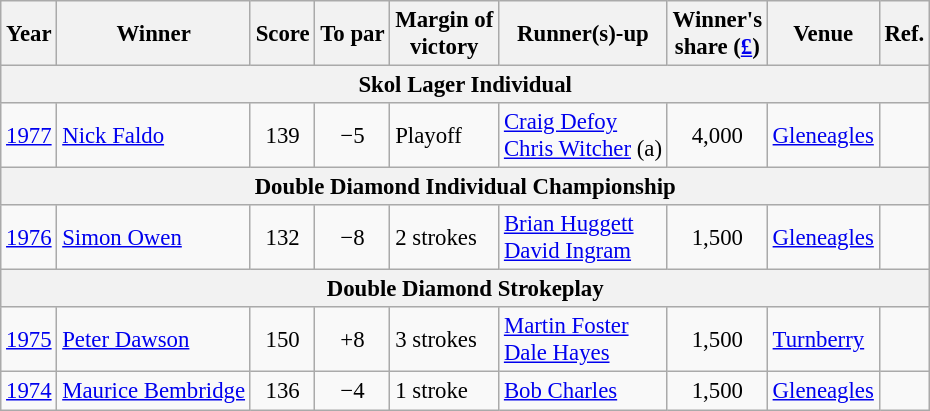<table class=wikitable style="font-size:95%;">
<tr>
<th>Year</th>
<th>Winner</th>
<th>Score</th>
<th>To par</th>
<th>Margin of<br>victory</th>
<th>Runner(s)-up</th>
<th>Winner's<br>share (<a href='#'>£</a>)</th>
<th>Venue</th>
<th>Ref.</th>
</tr>
<tr>
<th colspan=9>Skol Lager Individual</th>
</tr>
<tr>
<td><a href='#'>1977</a></td>
<td> <a href='#'>Nick Faldo</a></td>
<td align=center>139</td>
<td align=center>−5</td>
<td>Playoff</td>
<td> <a href='#'>Craig Defoy</a><br> <a href='#'>Chris Witcher</a> (a)</td>
<td align=center>4,000</td>
<td><a href='#'>Gleneagles</a></td>
<td></td>
</tr>
<tr>
<th colspan=9>Double Diamond Individual Championship</th>
</tr>
<tr>
<td><a href='#'>1976</a></td>
<td> <a href='#'>Simon Owen</a></td>
<td align=center>132</td>
<td align=center>−8</td>
<td>2 strokes</td>
<td> <a href='#'>Brian Huggett</a><br> <a href='#'>David Ingram</a></td>
<td align=center>1,500</td>
<td><a href='#'>Gleneagles</a></td>
<td></td>
</tr>
<tr>
<th colspan=9>Double Diamond Strokeplay</th>
</tr>
<tr>
<td><a href='#'>1975</a></td>
<td> <a href='#'>Peter Dawson</a></td>
<td align=center>150</td>
<td align=center>+8</td>
<td>3 strokes</td>
<td> <a href='#'>Martin Foster</a><br> <a href='#'>Dale Hayes</a></td>
<td align=center>1,500</td>
<td><a href='#'>Turnberry</a></td>
<td></td>
</tr>
<tr>
<td><a href='#'>1974</a></td>
<td> <a href='#'>Maurice Bembridge</a></td>
<td align=center>136</td>
<td align=center>−4</td>
<td>1 stroke</td>
<td> <a href='#'>Bob Charles</a></td>
<td align=center>1,500</td>
<td><a href='#'>Gleneagles</a></td>
<td></td>
</tr>
</table>
